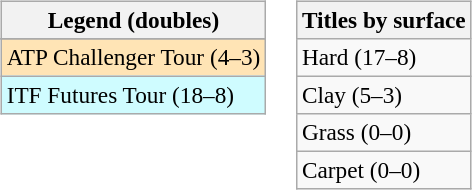<table>
<tr valign=top>
<td><br><table class=wikitable style=font-size:97%>
<tr>
<th>Legend (doubles)</th>
</tr>
<tr bgcolor=e5d1cb>
</tr>
<tr bgcolor=moccasin>
<td>ATP Challenger Tour (4–3)</td>
</tr>
<tr bgcolor=cffcff>
<td>ITF Futures Tour (18–8)</td>
</tr>
</table>
</td>
<td><br><table class=wikitable style=font-size:97%>
<tr>
<th>Titles by surface</th>
</tr>
<tr>
<td>Hard (17–8)</td>
</tr>
<tr>
<td>Clay (5–3)</td>
</tr>
<tr>
<td>Grass (0–0)</td>
</tr>
<tr>
<td>Carpet (0–0)</td>
</tr>
</table>
</td>
</tr>
</table>
